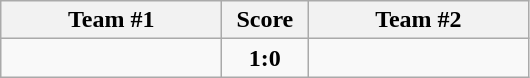<table class="wikitable" style="text-align:center;">
<tr>
<th width=140>Team #1</th>
<th width=50>Score</th>
<th width=140>Team #2</th>
</tr>
<tr>
<td style="text-align:right;"><strong></strong></td>
<td><strong>1:0</strong></td>
<td style="text-align:left;"></td>
</tr>
</table>
